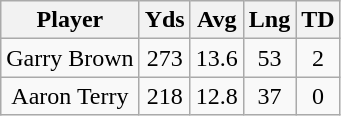<table class="wikitable" style="text-align:center;">
<tr>
<th>Player</th>
<th>Yds</th>
<th>Avg</th>
<th>Lng</th>
<th>TD</th>
</tr>
<tr>
<td>Garry Brown</td>
<td>273</td>
<td>13.6</td>
<td>53</td>
<td>2</td>
</tr>
<tr>
<td>Aaron Terry</td>
<td>218</td>
<td>12.8</td>
<td>37</td>
<td>0</td>
</tr>
</table>
